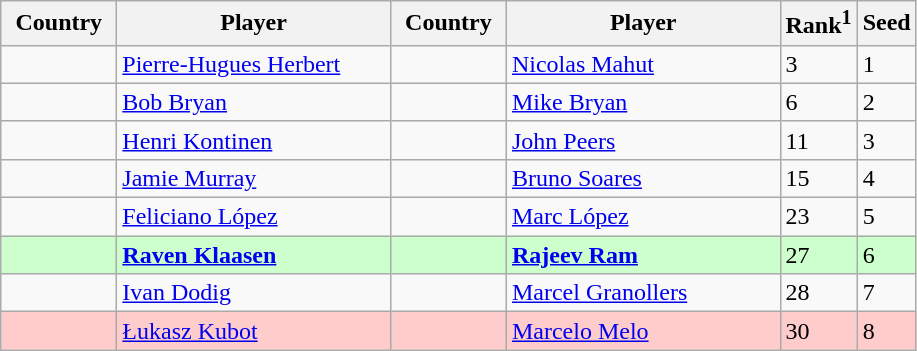<table class="sortable wikitable">
<tr>
<th width="70">Country</th>
<th width="175">Player</th>
<th width="70">Country</th>
<th width="175">Player</th>
<th>Rank<sup>1</sup></th>
<th>Seed</th>
</tr>
<tr>
<td></td>
<td><a href='#'>Pierre-Hugues Herbert</a></td>
<td></td>
<td><a href='#'>Nicolas Mahut</a></td>
<td>3</td>
<td>1</td>
</tr>
<tr>
<td></td>
<td><a href='#'>Bob Bryan</a></td>
<td></td>
<td><a href='#'>Mike Bryan</a></td>
<td>6</td>
<td>2</td>
</tr>
<tr>
<td></td>
<td><a href='#'>Henri Kontinen</a></td>
<td></td>
<td><a href='#'>John Peers</a></td>
<td>11</td>
<td>3</td>
</tr>
<tr>
<td></td>
<td><a href='#'>Jamie Murray</a></td>
<td></td>
<td><a href='#'>Bruno Soares</a></td>
<td>15</td>
<td>4</td>
</tr>
<tr>
<td></td>
<td><a href='#'>Feliciano López</a></td>
<td></td>
<td><a href='#'>Marc López</a></td>
<td>23</td>
<td>5</td>
</tr>
<tr style="background:#cfc;">
<td></td>
<td><strong><a href='#'>Raven Klaasen</a></strong></td>
<td></td>
<td><strong><a href='#'>Rajeev Ram</a></strong></td>
<td>27</td>
<td>6</td>
</tr>
<tr>
<td></td>
<td><a href='#'>Ivan Dodig</a></td>
<td></td>
<td><a href='#'>Marcel Granollers</a></td>
<td>28</td>
<td>7</td>
</tr>
<tr style="background:#fcc;">
<td></td>
<td><a href='#'>Łukasz Kubot</a></td>
<td></td>
<td><a href='#'>Marcelo Melo</a></td>
<td>30</td>
<td>8</td>
</tr>
</table>
